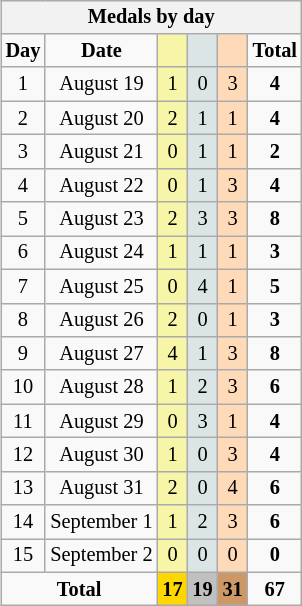<table class=wikitable style="font-size:85%; float:right;text-align:center">
<tr>
<th colspan=7>Medals by day</th>
</tr>
<tr>
<td><strong>Day</strong></td>
<td><strong>Date</strong></td>
<td bgcolor=F7F6A8></td>
<td bgcolor=DCE5E5></td>
<td bgcolor=FFDAB9></td>
<td><strong>Total</strong></td>
</tr>
<tr>
<td>1</td>
<td>August 19</td>
<td bgcolor=F7F6A8>1</td>
<td bgcolor=DCE5E5>0</td>
<td bgcolor=FFDAB9>3</td>
<td><strong>4</strong></td>
</tr>
<tr>
<td>2</td>
<td>August 20</td>
<td bgcolor=F7F6A8>2</td>
<td bgcolor=DCE5E5>1</td>
<td bgcolor=FFDAB9>1</td>
<td><strong>4</strong></td>
</tr>
<tr>
<td>3</td>
<td>August 21</td>
<td bgcolor=F7F6A8>0</td>
<td bgcolor=DCE5E5>1</td>
<td bgcolor=FFDAB9>1</td>
<td><strong>2</strong></td>
</tr>
<tr>
<td>4</td>
<td>August 22</td>
<td bgcolor=F7F6A8>0</td>
<td bgcolor=DCE5E5>1</td>
<td bgcolor=FFDAB9>3</td>
<td><strong>4</strong></td>
</tr>
<tr>
<td>5</td>
<td>August 23</td>
<td bgcolor=F7F6A8>2</td>
<td bgcolor=DCE5E5>3</td>
<td bgcolor=FFDAB9>3</td>
<td><strong>8</strong></td>
</tr>
<tr>
<td>6</td>
<td>August 24</td>
<td bgcolor=F7F6A8>1</td>
<td bgcolor=DCE5E5>1</td>
<td bgcolor=FFDAB9>1</td>
<td><strong>3</strong></td>
</tr>
<tr>
<td>7</td>
<td>August 25</td>
<td bgcolor=F7F6A8>0</td>
<td bgcolor=DCE5E5>4</td>
<td bgcolor=FFDAB9>1</td>
<td><strong>5</strong></td>
</tr>
<tr>
<td>8</td>
<td>August 26</td>
<td bgcolor=F7F6A8>2</td>
<td bgcolor=DCE5E5>0</td>
<td bgcolor=FFDAB9>1</td>
<td><strong>3</strong></td>
</tr>
<tr>
<td>9</td>
<td>August 27</td>
<td bgcolor=F7F6A8>4</td>
<td bgcolor=DCE5E5>1</td>
<td bgcolor=FFDAB9>3</td>
<td><strong>8</strong></td>
</tr>
<tr>
<td>10</td>
<td>August 28</td>
<td bgcolor=F7F6A8>1</td>
<td bgcolor=DCE5E5>2</td>
<td bgcolor=FFDAB9>3</td>
<td><strong>6</strong></td>
</tr>
<tr>
<td>11</td>
<td>August 29</td>
<td bgcolor=F7F6A8>0</td>
<td bgcolor=DCE5E5>3</td>
<td bgcolor=FFDAB9>1</td>
<td><strong>4</strong></td>
</tr>
<tr>
<td>12</td>
<td>August 30</td>
<td bgcolor=F7F6A8>1</td>
<td bgcolor=DCE5E5>0</td>
<td bgcolor=FFDAB9>3</td>
<td><strong>4</strong></td>
</tr>
<tr>
<td>13</td>
<td>August 31</td>
<td bgcolor=F7F6A8>2</td>
<td bgcolor=DCE5E5>0</td>
<td bgcolor=FFDAB9>4</td>
<td><strong>6</strong></td>
</tr>
<tr>
<td>14</td>
<td>September 1</td>
<td bgcolor=F7F6A8>1</td>
<td bgcolor=DCE5E5>2</td>
<td bgcolor=FFDAB9>3</td>
<td><strong>6</strong></td>
</tr>
<tr>
<td>15</td>
<td>September 2</td>
<td bgcolor=F7F6A8>0</td>
<td bgcolor=DCE5E5>0</td>
<td bgcolor=FFDAB9>0</td>
<td><strong>0</strong></td>
</tr>
<tr>
<td colspan=2><strong>Total</strong></td>
<td style="background:gold;"><strong>17</strong></td>
<td style="background:silver;"><strong>19</strong></td>
<td style="background:#c96;"><strong>31</strong></td>
<td><strong>67</strong></td>
</tr>
</table>
